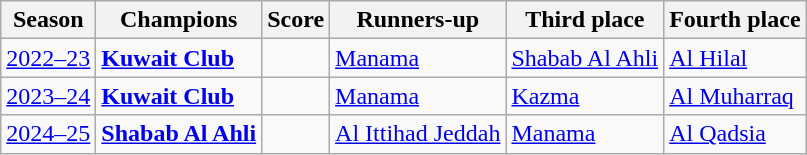<table class="wikitable">
<tr>
<th>Season</th>
<th>Champions</th>
<th>Score</th>
<th>Runners-up</th>
<th>Third place</th>
<th>Fourth place</th>
</tr>
<tr>
<td><a href='#'>2022–23</a></td>
<td><strong> <a href='#'>Kuwait Club</a></strong></td>
<td></td>
<td> <a href='#'>Manama</a></td>
<td> <a href='#'>Shabab Al Ahli</a></td>
<td> <a href='#'>Al Hilal</a></td>
</tr>
<tr>
<td><a href='#'>2023–24</a></td>
<td><strong> <a href='#'>Kuwait Club</a></strong></td>
<td></td>
<td> <a href='#'>Manama</a></td>
<td> <a href='#'>Kazma</a></td>
<td> <a href='#'>Al Muharraq</a></td>
</tr>
<tr>
<td><a href='#'>2024–25</a></td>
<td><strong> <a href='#'>Shabab Al Ahli</a></strong></td>
<td></td>
<td> <a href='#'>Al Ittihad Jeddah</a></td>
<td> <a href='#'>Manama</a></td>
<td> <a href='#'>Al Qadsia</a></td>
</tr>
</table>
